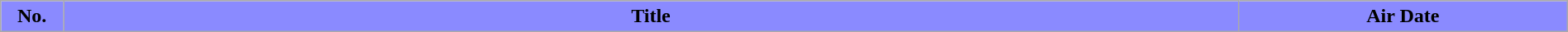<table class="wikitable plainrowheaders" style="width:100%; background:#FFFFFF;">
<tr>
<th style="background:#8A8AFF; width:4%">No.</th>
<th style="background:#8A8AFF">Title</th>
<th style="background:#8A8AFF; width:21%">Air Date<br>











</th>
</tr>
</table>
